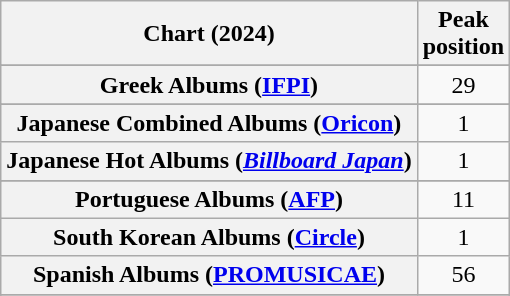<table class="wikitable sortable plainrowheaders" style="text-align:center">
<tr>
<th scope="col">Chart (2024)</th>
<th scope="col">Peak<br>position</th>
</tr>
<tr>
</tr>
<tr>
</tr>
<tr>
</tr>
<tr>
</tr>
<tr>
</tr>
<tr>
<th scope="row">Greek Albums (<a href='#'>IFPI</a>)</th>
<td>29</td>
</tr>
<tr>
</tr>
<tr>
</tr>
<tr>
<th scope="row">Japanese Combined Albums (<a href='#'>Oricon</a>)</th>
<td>1</td>
</tr>
<tr>
<th scope="row">Japanese Hot Albums (<em><a href='#'>Billboard Japan</a></em>)</th>
<td>1</td>
</tr>
<tr>
</tr>
<tr>
<th scope="row">Portuguese Albums (<a href='#'>AFP</a>)</th>
<td>11</td>
</tr>
<tr>
<th scope="row">South Korean Albums (<a href='#'>Circle</a>)</th>
<td>1</td>
</tr>
<tr>
<th scope="row">Spanish Albums (<a href='#'>PROMUSICAE</a>)</th>
<td>56</td>
</tr>
<tr>
</tr>
<tr>
</tr>
<tr>
</tr>
<tr>
</tr>
</table>
